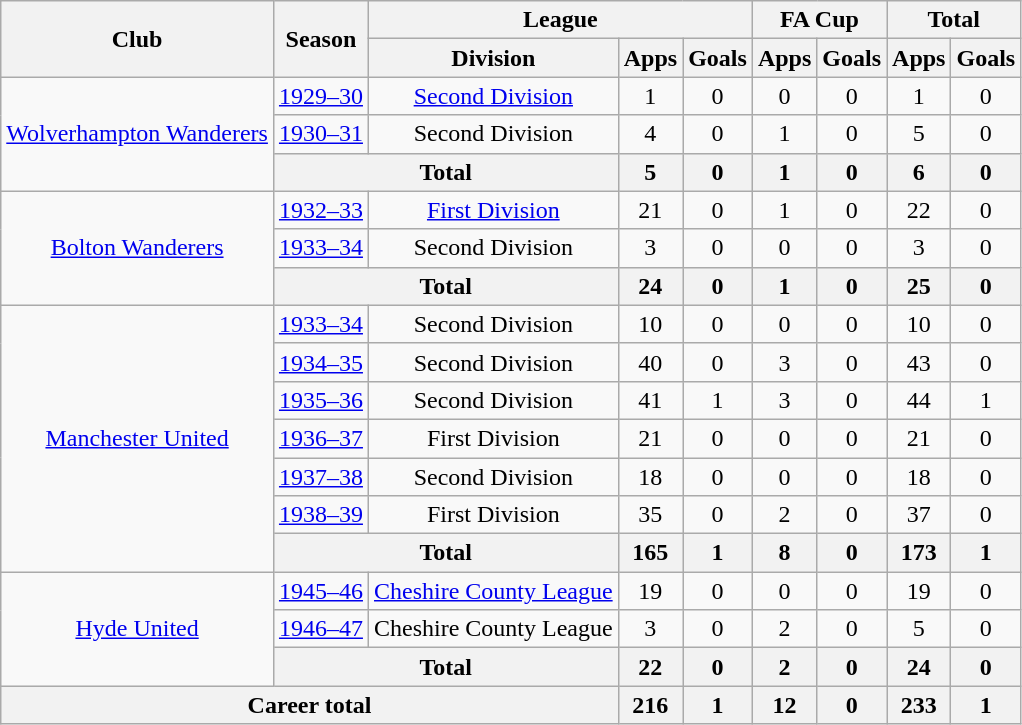<table class="wikitable" style="text-align: center;">
<tr>
<th rowspan="2">Club</th>
<th rowspan="2">Season</th>
<th colspan="3">League</th>
<th colspan="2">FA Cup</th>
<th colspan="2">Total</th>
</tr>
<tr>
<th>Division</th>
<th>Apps</th>
<th>Goals</th>
<th>Apps</th>
<th>Goals</th>
<th>Apps</th>
<th>Goals</th>
</tr>
<tr>
<td rowspan="3"><a href='#'>Wolverhampton Wanderers</a></td>
<td><a href='#'>1929–30</a></td>
<td><a href='#'>Second Division</a></td>
<td>1</td>
<td>0</td>
<td>0</td>
<td>0</td>
<td>1</td>
<td>0</td>
</tr>
<tr>
<td><a href='#'>1930–31</a></td>
<td>Second Division</td>
<td>4</td>
<td>0</td>
<td>1</td>
<td>0</td>
<td>5</td>
<td>0</td>
</tr>
<tr>
<th colspan="2">Total</th>
<th>5</th>
<th>0</th>
<th>1</th>
<th>0</th>
<th>6</th>
<th>0</th>
</tr>
<tr>
<td rowspan="3"><a href='#'>Bolton Wanderers</a></td>
<td><a href='#'>1932–33</a></td>
<td><a href='#'>First Division</a></td>
<td>21</td>
<td>0</td>
<td>1</td>
<td>0</td>
<td>22</td>
<td>0</td>
</tr>
<tr>
<td><a href='#'>1933–34</a></td>
<td>Second Division</td>
<td>3</td>
<td>0</td>
<td>0</td>
<td>0</td>
<td>3</td>
<td>0</td>
</tr>
<tr>
<th colspan="2">Total</th>
<th>24</th>
<th>0</th>
<th>1</th>
<th>0</th>
<th>25</th>
<th>0</th>
</tr>
<tr>
<td rowspan="7"><a href='#'>Manchester United</a></td>
<td><a href='#'>1933–34</a></td>
<td>Second Division</td>
<td>10</td>
<td>0</td>
<td>0</td>
<td>0</td>
<td>10</td>
<td>0</td>
</tr>
<tr>
<td><a href='#'>1934–35</a></td>
<td>Second Division</td>
<td>40</td>
<td>0</td>
<td>3</td>
<td>0</td>
<td>43</td>
<td>0</td>
</tr>
<tr>
<td><a href='#'>1935–36</a></td>
<td>Second Division</td>
<td>41</td>
<td>1</td>
<td>3</td>
<td>0</td>
<td>44</td>
<td>1</td>
</tr>
<tr>
<td><a href='#'>1936–37</a></td>
<td>First Division</td>
<td>21</td>
<td>0</td>
<td>0</td>
<td>0</td>
<td>21</td>
<td>0</td>
</tr>
<tr>
<td><a href='#'>1937–38</a></td>
<td>Second Division</td>
<td>18</td>
<td>0</td>
<td>0</td>
<td>0</td>
<td>18</td>
<td>0</td>
</tr>
<tr>
<td><a href='#'>1938–39</a></td>
<td>First Division</td>
<td>35</td>
<td>0</td>
<td>2</td>
<td>0</td>
<td>37</td>
<td>0</td>
</tr>
<tr>
<th colspan="2">Total</th>
<th>165</th>
<th>1</th>
<th>8</th>
<th>0</th>
<th>173</th>
<th>1</th>
</tr>
<tr>
<td rowspan="3"><a href='#'>Hyde United</a></td>
<td><a href='#'>1945–46</a></td>
<td><a href='#'>Cheshire County League</a></td>
<td>19</td>
<td>0</td>
<td>0</td>
<td>0</td>
<td>19</td>
<td>0</td>
</tr>
<tr>
<td><a href='#'>1946–47</a></td>
<td>Cheshire County League</td>
<td>3</td>
<td>0</td>
<td>2</td>
<td>0</td>
<td>5</td>
<td>0</td>
</tr>
<tr>
<th colspan="2">Total</th>
<th>22</th>
<th>0</th>
<th>2</th>
<th>0</th>
<th>24</th>
<th>0</th>
</tr>
<tr>
<th colspan="3">Career total</th>
<th>216</th>
<th>1</th>
<th>12</th>
<th>0</th>
<th>233</th>
<th>1</th>
</tr>
</table>
